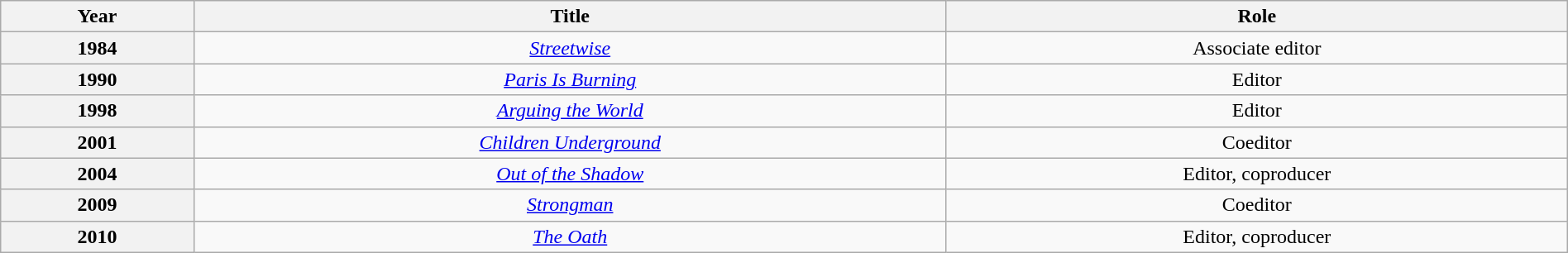<table class="wikitable plainrowheaders" style="text-align:center;width:100%;">
<tr>
<th scope="col">Year</th>
<th scope="col">Title</th>
<th scope="col">Role</th>
</tr>
<tr>
<th scope="row" style="text-align:center;">1984</th>
<td><em><a href='#'>Streetwise</a></em></td>
<td>Associate editor</td>
</tr>
<tr>
<th scope="row" style="text-align:center;">1990</th>
<td><em><a href='#'>Paris Is Burning</a></em></td>
<td>Editor</td>
</tr>
<tr>
<th scope="row" style="text-align:center;">1998</th>
<td><em><a href='#'>Arguing the World</a></em></td>
<td>Editor</td>
</tr>
<tr>
<th scope="row" style="text-align:center;">2001</th>
<td><em><a href='#'>Children Underground</a></em></td>
<td>Coeditor</td>
</tr>
<tr>
<th scope="row" style="text-align:center;">2004</th>
<td><em><a href='#'>Out of the Shadow</a></em></td>
<td>Editor, coproducer</td>
</tr>
<tr>
<th scope="row" style="text-align:center;">2009</th>
<td><em><a href='#'>Strongman</a></em></td>
<td>Coeditor</td>
</tr>
<tr>
<th scope="row" style="text-align:center;">2010</th>
<td><em><a href='#'>The Oath</a></em></td>
<td>Editor, coproducer</td>
</tr>
</table>
